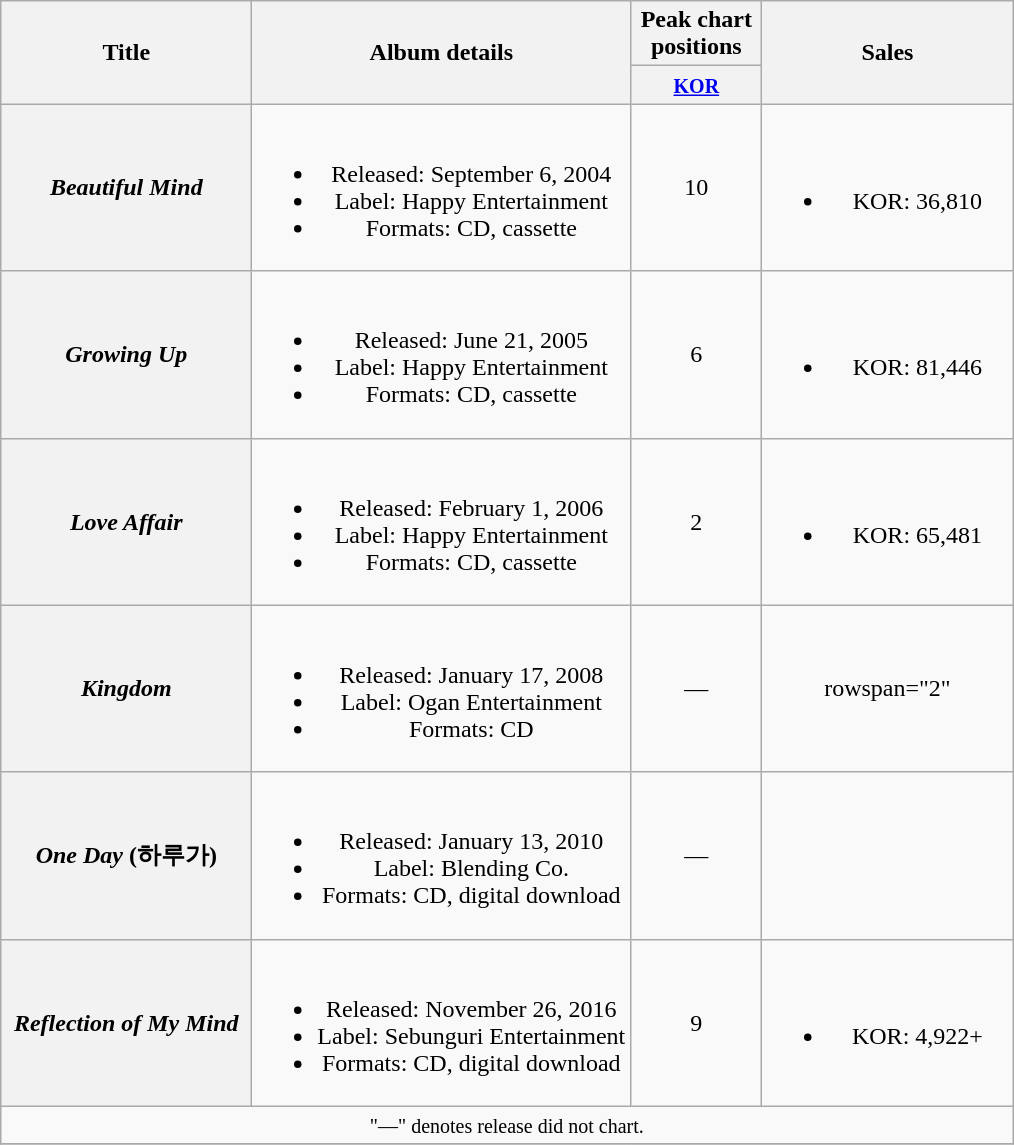<table class="wikitable plainrowheaders" style="text-align:center;">
<tr>
<th scope="col" rowspan="2" style="width:10em;">Title</th>
<th scope="col" rowspan="2">Album details</th>
<th scope="col" colspan="1" style="width:5em;">Peak chart positions</th>
<th scope="col" rowspan="2" style="width:10em;">Sales</th>
</tr>
<tr>
<th><small><a href='#'>KOR</a></small><br></th>
</tr>
<tr>
<th scope="row"><em>Beautiful Mind</em></th>
<td><br><ul><li>Released: September 6, 2004</li><li>Label: Happy Entertainment</li><li>Formats: CD, cassette</li></ul></td>
<td>10</td>
<td><br><ul><li>KOR: 36,810</li></ul></td>
</tr>
<tr>
<th scope="row"><em>Growing Up</em></th>
<td><br><ul><li>Released: June 21, 2005</li><li>Label: Happy Entertainment</li><li>Formats: CD, cassette</li></ul></td>
<td>6</td>
<td><br><ul><li>KOR: 81,446</li></ul></td>
</tr>
<tr>
<th scope="row"><em>Love Affair</em></th>
<td><br><ul><li>Released: February 1, 2006</li><li>Label: Happy Entertainment</li><li>Formats: CD, cassette</li></ul></td>
<td>2</td>
<td><br><ul><li>KOR: 65,481</li></ul></td>
</tr>
<tr>
<th scope="row"><em>Kingdom</em></th>
<td><br><ul><li>Released: January 17, 2008</li><li>Label: Ogan Entertainment</li><li>Formats: CD</li></ul></td>
<td>—</td>
<td>rowspan="2" </td>
</tr>
<tr>
<th scope="row"><em>One Day</em> (하루가)</th>
<td><br><ul><li>Released: January 13, 2010</li><li>Label: Blending Co.</li><li>Formats: CD, digital download</li></ul></td>
<td>—</td>
</tr>
<tr>
<th scope="row"><em>Reflection of My Mind</em></th>
<td><br><ul><li>Released: November 26, 2016</li><li>Label: Sebunguri Entertainment</li><li>Formats: CD, digital download</li></ul></td>
<td>9</td>
<td><br><ul><li>KOR: 4,922+</li></ul></td>
</tr>
<tr>
<td colspan="4" align="center"><small>"—" denotes release did not chart.</small></td>
</tr>
<tr>
</tr>
</table>
